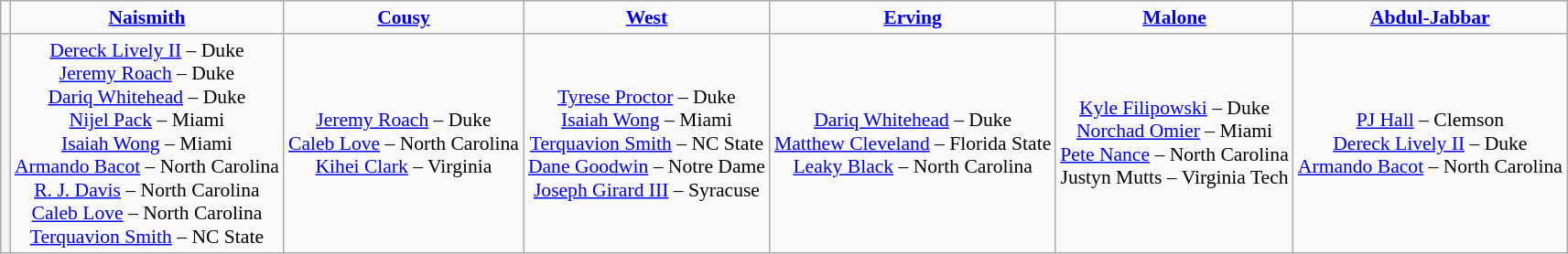<table class="wikitable" style="white-space:nowrap; text-align:center; font-size:90%;">
<tr>
<td></td>
<td><strong><a href='#'>Naismith</a></strong></td>
<td><strong><a href='#'>Cousy</a></strong></td>
<td><strong><a href='#'>West</a></strong></td>
<td><strong><a href='#'>Erving</a></strong></td>
<td><strong><a href='#'>Malone</a></strong></td>
<td><strong><a href='#'>Abdul-Jabbar</a></strong></td>
</tr>
<tr>
<th></th>
<td><a href='#'>Dereck Lively II</a> – Duke<br><a href='#'>Jeremy Roach</a> – Duke<br><a href='#'>Dariq Whitehead</a> – Duke<br><a href='#'>Nijel Pack</a> – Miami<br><a href='#'>Isaiah Wong</a> – Miami<br><a href='#'>Armando Bacot</a> – North Carolina<br><a href='#'>R. J. Davis</a> – North Carolina<br><a href='#'>Caleb Love</a> – North Carolina<br><a href='#'>Terquavion Smith</a> – NC State</td>
<td><a href='#'>Jeremy Roach</a> – Duke<br><a href='#'>Caleb Love</a> – North Carolina<br><a href='#'>Kihei Clark</a> – Virginia</td>
<td><a href='#'>Tyrese Proctor</a> – Duke<br><a href='#'>Isaiah Wong</a> – Miami<br><a href='#'>Terquavion Smith</a> – NC State<br><a href='#'>Dane Goodwin</a> – Notre Dame<br><a href='#'>Joseph Girard III</a> – Syracuse</td>
<td><a href='#'>Dariq Whitehead</a> – Duke<br><a href='#'>Matthew Cleveland</a> – Florida State<br><a href='#'>Leaky Black</a> – North Carolina</td>
<td><a href='#'>Kyle Filipowski</a> – Duke<br><a href='#'>Norchad Omier</a> – Miami<br><a href='#'>Pete Nance</a> – North Carolina<br>Justyn Mutts – Virginia Tech</td>
<td><a href='#'>PJ Hall</a> – Clemson<br><a href='#'>Dereck Lively II</a> – Duke<br><a href='#'>Armando Bacot</a> – North Carolina</td>
</tr>
</table>
